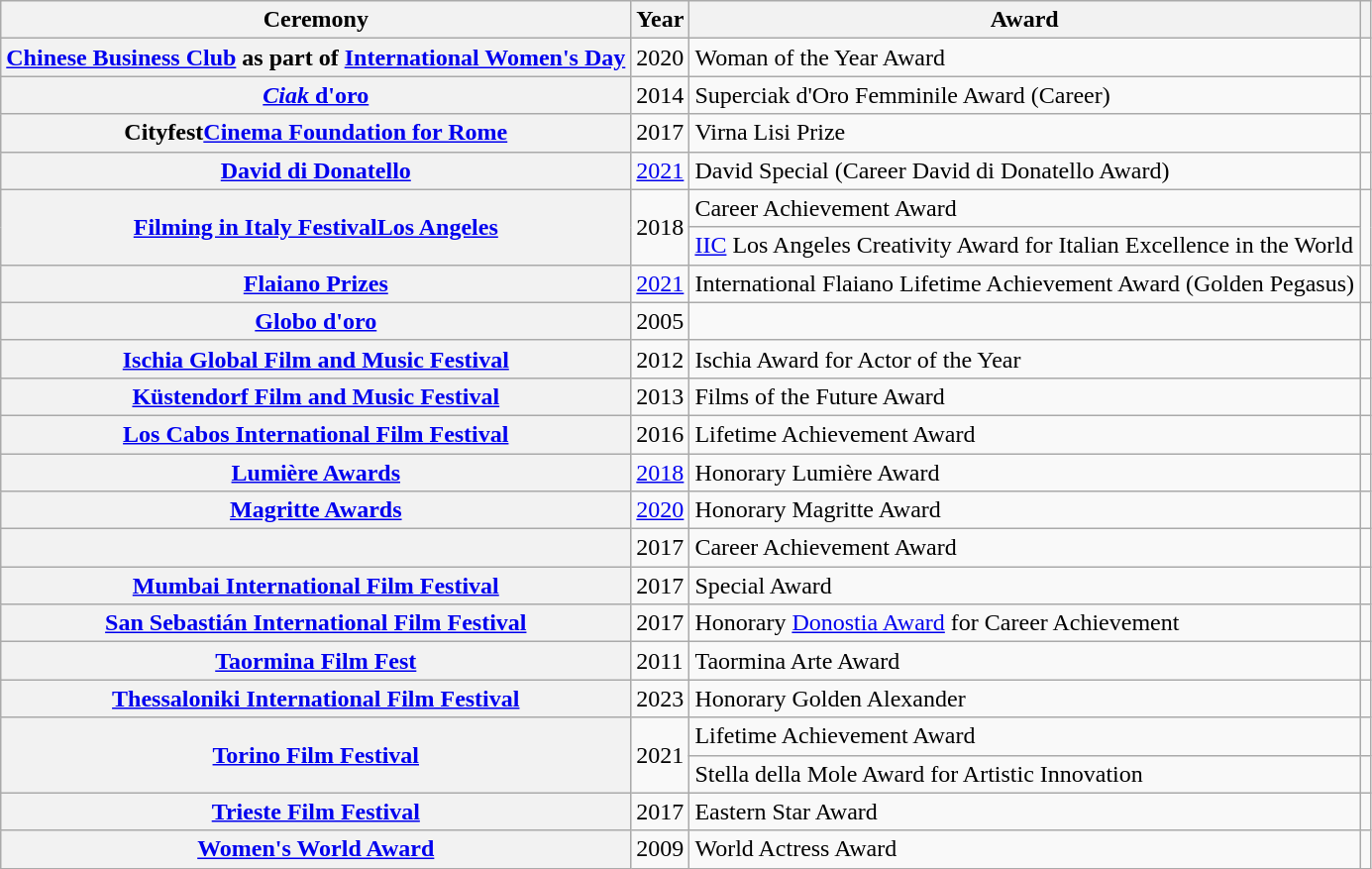<table class="wikitable sortable plainrowheaders" style="margin-right: 0;">
<tr>
<th scope="col">Ceremony</th>
<th scope="col">Year</th>
<th scope="col">Award</th>
<th scope="col" class="unsortable"></th>
</tr>
<tr>
<th scope="row"><a href='#'>Chinese Business Club</a> as part of <a href='#'>International Women's Day</a></th>
<td>2020</td>
<td>Woman of the Year Award</td>
<td style="text-align:center;"></td>
</tr>
<tr>
<th scope="row"><a href='#'><em>Ciak</em> d'oro</a></th>
<td>2014</td>
<td>Superciak d'Oro Femminile Award (Career)</td>
<td style="text-align:center;"></td>
</tr>
<tr>
<th scope="row">Cityfest<a href='#'>Cinema Foundation for Rome</a></th>
<td>2017</td>
<td>Virna Lisi Prize</td>
<td style="text-align:center;"></td>
</tr>
<tr>
<th scope="row"><a href='#'>David di Donatello</a></th>
<td><a href='#'>2021</a></td>
<td>David Special (Career David di Donatello Award)</td>
<td style="text-align:center;"></td>
</tr>
<tr>
<th scope="row" rowspan="2"><a href='#'>Filming in Italy FestivalLos Angeles</a></th>
<td rowspan="2">2018</td>
<td>Career Achievement Award</td>
<td rowspan="2" style="text-align:center;"></td>
</tr>
<tr>
<td><a href='#'>IIC</a> Los Angeles Creativity Award for Italian Excellence in the World</td>
</tr>
<tr>
<th scope="row"><a href='#'>Flaiano Prizes</a></th>
<td><a href='#'>2021</a></td>
<td>International Flaiano Lifetime Achievement Award (Golden Pegasus)</td>
<td style="text-align:center;"></td>
</tr>
<tr>
<th scope="row"><a href='#'>Globo d'oro</a></th>
<td>2005</td>
<td></td>
<td style="text-align:center;"></td>
</tr>
<tr>
<th scope="row"><a href='#'>Ischia Global Film and Music Festival</a></th>
<td>2012</td>
<td>Ischia Award for Actor of the Year</td>
<td style="text-align:center;"></td>
</tr>
<tr>
<th scope="row"><a href='#'>Küstendorf Film and Music Festival</a></th>
<td>2013</td>
<td>Films of the Future Award</td>
<td style="text-align:center;"></td>
</tr>
<tr>
<th scope="row"><a href='#'>Los Cabos International Film Festival</a></th>
<td>2016</td>
<td>Lifetime Achievement Award</td>
<td style="text-align:center;"></td>
</tr>
<tr>
<th scope="row"><a href='#'>Lumière Awards</a></th>
<td><a href='#'>2018</a></td>
<td>Honorary Lumière Award</td>
<td style="text-align:center;"></td>
</tr>
<tr>
<th scope="row"><a href='#'>Magritte Awards</a></th>
<td><a href='#'>2020</a></td>
<td>Honorary Magritte Award</td>
<td style="text-align:center;"></td>
</tr>
<tr>
<th scope="row"></th>
<td>2017</td>
<td>Career Achievement Award</td>
<td style="text-align:center;"></td>
</tr>
<tr>
<th scope="row"><a href='#'>Mumbai International Film Festival</a></th>
<td>2017</td>
<td>Special Award</td>
<td style="text-align:center;"></td>
</tr>
<tr>
<th scope="row"><a href='#'>San Sebastián International Film Festival</a></th>
<td>2017</td>
<td>Honorary <a href='#'>Donostia Award</a> for Career Achievement</td>
<td style="text-align:center;"></td>
</tr>
<tr>
<th scope="row"><a href='#'>Taormina Film Fest</a></th>
<td>2011</td>
<td>Taormina Arte Award</td>
<td style="text-align:center;"></td>
</tr>
<tr>
<th scope="row"><a href='#'>Thessaloniki International Film Festival</a></th>
<td>2023</td>
<td>Honorary Golden Alexander</td>
<td style="text-align:center;"></td>
</tr>
<tr>
<th scope="row" rowspan="2"><a href='#'>Torino Film Festival</a></th>
<td rowspan="2">2021</td>
<td>Lifetime Achievement Award</td>
<td style="text-align:center;"></td>
</tr>
<tr>
<td>Stella della Mole Award for Artistic Innovation</td>
<td style="text-align:center;"></td>
</tr>
<tr>
<th scope="row"><a href='#'>Trieste Film Festival</a></th>
<td>2017</td>
<td>Eastern Star Award</td>
<td style="text-align:center;"></td>
</tr>
<tr>
<th scope="row"><a href='#'>Women's World Award</a></th>
<td>2009</td>
<td>World Actress Award</td>
<td style="text-align:center;"></td>
</tr>
</table>
